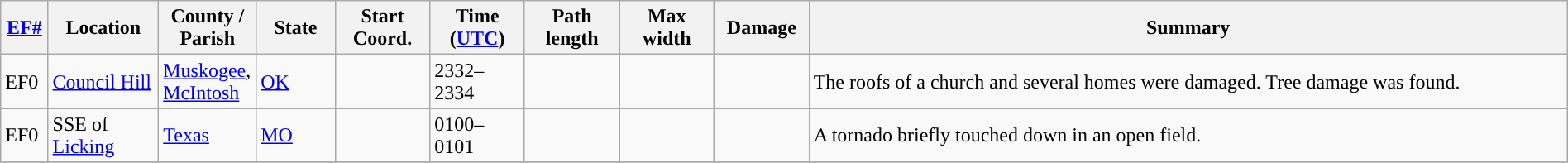<table class="wikitable sortable" style="width:100%;">
<tr>
<th scope="col" width="3%" align="center"><a href='#'>EF#</a></th>
<th scope="col" width="7%" align="center" class="unsortable">Location</th>
<th scope="col" width="6%" align="center" class="unsortable">County / Parish</th>
<th scope="col" width="5%" align="center">State</th>
<th scope="col" width="6%" align="center">Start Coord.</th>
<th scope="col" width="6%" align="center">Time (<a href='#'>UTC</a>)</th>
<th scope="col" width="6%" align="center">Path length</th>
<th scope="col" width="6%" align="center">Max width</th>
<th scope="col" width="6%" align="center">Damage</th>
<th scope="col" width="48%" class="unsortable" align="center">Summary</th>
</tr>
<tr>
<td>EF0</td>
<td><a href='#'>Council Hill</a></td>
<td><a href='#'>Muskogee</a>, <a href='#'>McIntosh</a></td>
<td><a href='#'>OK</a></td>
<td></td>
<td>2332–2334</td>
<td></td>
<td></td>
<td></td>
<td>The roofs of a church and several homes were damaged. Tree damage was found.</td>
</tr>
<tr>
<td>EF0</td>
<td>SSE of <a href='#'>Licking</a></td>
<td><a href='#'>Texas</a></td>
<td><a href='#'>MO</a></td>
<td></td>
<td>0100–0101</td>
<td></td>
<td></td>
<td></td>
<td>A tornado briefly touched down in an open field.</td>
</tr>
<tr>
</tr>
</table>
